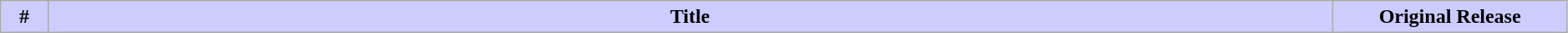<table class="wikitable" style="width:99%;">
<tr>
<th style="background:#ccf; width:3%;">#</th>
<th style="background: #CCF">Title</th>
<th style="background:#ccf; width:15%;">Original Release<br>


</th>
</tr>
</table>
